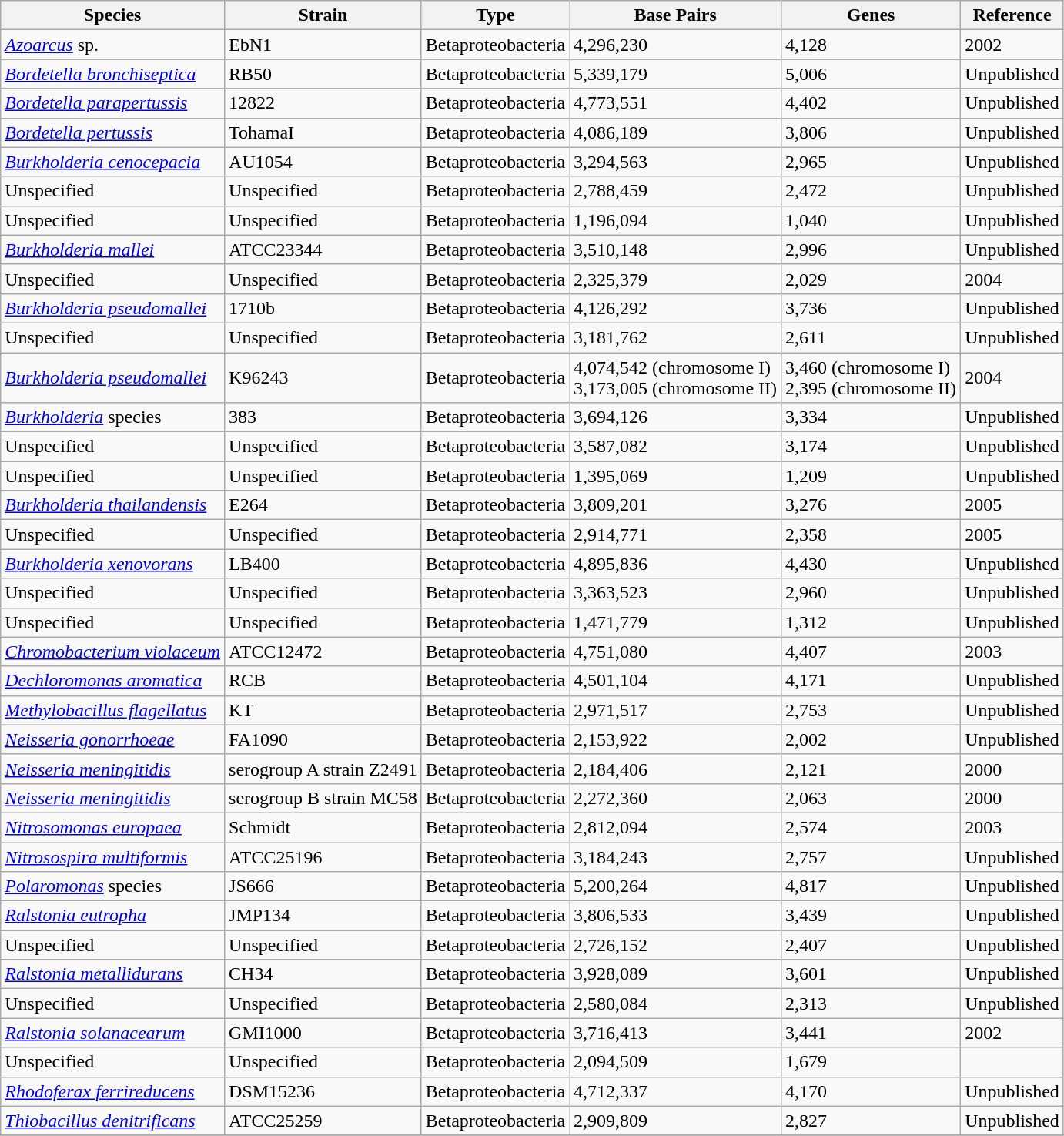<table class="wikitable sortable">
<tr>
<th>Species</th>
<th>Strain</th>
<th>Type</th>
<th>Base Pairs</th>
<th>Genes</th>
<th>Reference</th>
</tr>
<tr>
<td><em><a href='#'>Azoarcus</a></em> sp.</td>
<td>EbN1</td>
<td>Betaproteobacteria</td>
<td>4,296,230</td>
<td>4,128</td>
<td>2002</td>
</tr>
<tr>
<td><em><a href='#'>Bordetella bronchiseptica</a></em></td>
<td>RB50</td>
<td>Betaproteobacteria</td>
<td>5,339,179</td>
<td>5,006</td>
<td>Unpublished</td>
</tr>
<tr>
<td><em><a href='#'>Bordetella parapertussis</a></em></td>
<td>12822</td>
<td>Betaproteobacteria</td>
<td>4,773,551</td>
<td>4,402</td>
<td>Unpublished</td>
</tr>
<tr>
<td><em><a href='#'>Bordetella pertussis</a></em></td>
<td>TohamaI</td>
<td>Betaproteobacteria</td>
<td>4,086,189</td>
<td>3,806</td>
<td>Unpublished</td>
</tr>
<tr>
<td><em><a href='#'>Burkholderia cenocepacia</a></em></td>
<td>AU1054</td>
<td>Betaproteobacteria</td>
<td>3,294,563</td>
<td>2,965</td>
<td>Unpublished</td>
</tr>
<tr>
<td>Unspecified</td>
<td>Unspecified</td>
<td>Betaproteobacteria</td>
<td>2,788,459</td>
<td>2,472</td>
<td>Unpublished</td>
</tr>
<tr>
<td>Unspecified</td>
<td>Unspecified</td>
<td>Betaproteobacteria</td>
<td>1,196,094</td>
<td>1,040</td>
<td>Unpublished</td>
</tr>
<tr>
<td><em><a href='#'>Burkholderia mallei</a></em></td>
<td>ATCC23344</td>
<td>Betaproteobacteria</td>
<td>3,510,148</td>
<td>2,996</td>
<td>Unpublished</td>
</tr>
<tr>
<td>Unspecified</td>
<td>Unspecified</td>
<td>Betaproteobacteria</td>
<td>2,325,379</td>
<td>2,029</td>
<td>2004</td>
</tr>
<tr>
<td><em><a href='#'>Burkholderia pseudomallei</a></em></td>
<td>1710b</td>
<td>Betaproteobacteria</td>
<td>4,126,292</td>
<td>3,736</td>
<td>Unpublished</td>
</tr>
<tr>
<td>Unspecified</td>
<td>Unspecified</td>
<td>Betaproteobacteria</td>
<td>3,181,762</td>
<td>2,611</td>
<td>Unpublished</td>
</tr>
<tr>
<td><em><a href='#'>Burkholderia pseudomallei</a></em></td>
<td>K96243</td>
<td>Betaproteobacteria</td>
<td>4,074,542 (chromosome I)<br>3,173,005 (chromosome II)</td>
<td>3,460 (chromosome I)<br>2,395 (chromosome II)</td>
<td>2004</td>
</tr>
<tr>
<td><em><a href='#'>Burkholderia</a></em> species</td>
<td>383</td>
<td>Betaproteobacteria</td>
<td>3,694,126</td>
<td>3,334</td>
<td>Unpublished</td>
</tr>
<tr>
<td>Unspecified</td>
<td>Unspecified</td>
<td>Betaproteobacteria</td>
<td>3,587,082</td>
<td>3,174</td>
<td>Unpublished</td>
</tr>
<tr>
<td>Unspecified</td>
<td>Unspecified</td>
<td>Betaproteobacteria</td>
<td>1,395,069</td>
<td>1,209</td>
<td>Unpublished</td>
</tr>
<tr>
<td><em><a href='#'>Burkholderia thailandensis</a></em></td>
<td>E264</td>
<td>Betaproteobacteria</td>
<td>3,809,201</td>
<td>3,276</td>
<td>2005</td>
</tr>
<tr>
<td>Unspecified</td>
<td>Unspecified</td>
<td>Betaproteobacteria</td>
<td>2,914,771</td>
<td>2,358</td>
<td>2005</td>
</tr>
<tr>
<td><em><a href='#'>Burkholderia xenovorans</a></em></td>
<td>LB400</td>
<td>Betaproteobacteria</td>
<td>4,895,836</td>
<td>4,430</td>
<td>Unpublished</td>
</tr>
<tr>
<td>Unspecified</td>
<td>Unspecified</td>
<td>Betaproteobacteria</td>
<td>3,363,523</td>
<td>2,960</td>
<td>Unpublished</td>
</tr>
<tr>
<td>Unspecified</td>
<td>Unspecified</td>
<td>Betaproteobacteria</td>
<td>1,471,779</td>
<td>1,312</td>
<td>Unpublished</td>
</tr>
<tr>
<td><em><a href='#'>Chromobacterium violaceum</a></em></td>
<td>ATCC12472</td>
<td>Betaproteobacteria</td>
<td>4,751,080</td>
<td>4,407</td>
<td>2003</td>
</tr>
<tr>
<td><em><a href='#'>Dechloromonas aromatica</a></em></td>
<td>RCB</td>
<td>Betaproteobacteria</td>
<td>4,501,104</td>
<td>4,171</td>
<td>Unpublished</td>
</tr>
<tr>
<td><em><a href='#'>Methylobacillus flagellatus</a></em></td>
<td>KT</td>
<td>Betaproteobacteria</td>
<td>2,971,517</td>
<td>2,753</td>
<td>Unpublished</td>
</tr>
<tr>
<td><em><a href='#'>Neisseria gonorrhoeae</a></em></td>
<td>FA1090</td>
<td>Betaproteobacteria</td>
<td>2,153,922</td>
<td>2,002</td>
<td>Unpublished</td>
</tr>
<tr>
<td><em><a href='#'>Neisseria meningitidis</a></em></td>
<td>serogroup A strain Z2491</td>
<td>Betaproteobacteria</td>
<td>2,184,406</td>
<td>2,121</td>
<td>2000</td>
</tr>
<tr>
<td><em><a href='#'>Neisseria meningitidis</a></em></td>
<td>serogroup B strain MC58</td>
<td>Betaproteobacteria</td>
<td>2,272,360</td>
<td>2,063</td>
<td>2000</td>
</tr>
<tr>
<td><em><a href='#'>Nitrosomonas europaea</a></em></td>
<td>Schmidt</td>
<td>Betaproteobacteria</td>
<td>2,812,094</td>
<td>2,574</td>
<td>2003</td>
</tr>
<tr>
<td><em><a href='#'>Nitrosospira multiformis</a></em></td>
<td>ATCC25196</td>
<td>Betaproteobacteria</td>
<td>3,184,243</td>
<td>2,757</td>
<td>Unpublished</td>
</tr>
<tr>
<td><em><a href='#'>Polaromonas</a></em> species</td>
<td>JS666</td>
<td>Betaproteobacteria</td>
<td>5,200,264</td>
<td>4,817</td>
<td>Unpublished</td>
</tr>
<tr>
<td><em><a href='#'>Ralstonia eutropha</a></em></td>
<td>JMP134</td>
<td>Betaproteobacteria</td>
<td>3,806,533</td>
<td>3,439</td>
<td>Unpublished</td>
</tr>
<tr>
<td>Unspecified</td>
<td>Unspecified</td>
<td>Betaproteobacteria</td>
<td>2,726,152</td>
<td>2,407</td>
<td>Unpublished</td>
</tr>
<tr>
<td><em><a href='#'>Ralstonia metallidurans</a></em></td>
<td>CH34</td>
<td>Betaproteobacteria</td>
<td>3,928,089</td>
<td>3,601</td>
<td>Unpublished</td>
</tr>
<tr>
<td>Unspecified</td>
<td>Unspecified</td>
<td>Betaproteobacteria</td>
<td>2,580,084</td>
<td>2,313</td>
<td>Unpublished</td>
</tr>
<tr>
<td><em><a href='#'>Ralstonia solanacearum</a></em></td>
<td>GMI1000</td>
<td>Betaproteobacteria</td>
<td>3,716,413</td>
<td>3,441</td>
<td>2002</td>
</tr>
<tr>
<td>Unspecified</td>
<td>Unspecified</td>
<td>Betaproteobacteria</td>
<td>2,094,509</td>
<td>1,679</td>
<td></td>
</tr>
<tr>
<td><em><a href='#'>Rhodoferax ferrireducens</a></em></td>
<td>DSM15236</td>
<td>Betaproteobacteria</td>
<td>4,712,337</td>
<td>4,170</td>
<td>Unpublished</td>
</tr>
<tr>
<td><em><a href='#'>Thiobacillus denitrificans</a></em></td>
<td>ATCC25259</td>
<td>Betaproteobacteria</td>
<td>2,909,809</td>
<td>2,827</td>
<td>Unpublished</td>
</tr>
<tr>
</tr>
</table>
